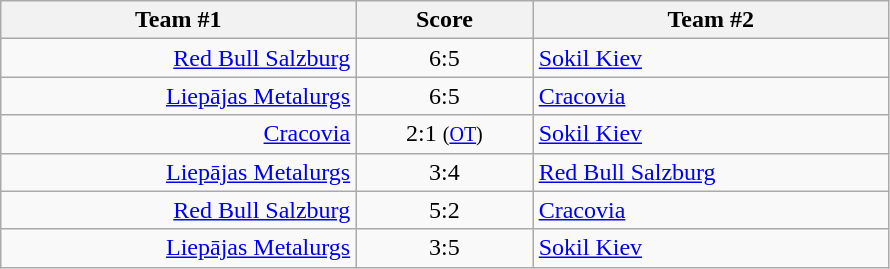<table class="wikitable" style="text-align: center;">
<tr>
<th width=22%>Team #1</th>
<th width=11%>Score</th>
<th width=22%>Team #2</th>
</tr>
<tr>
<td style="text-align: right;"><a href='#'>Red Bull Salzburg</a> </td>
<td>6:5</td>
<td style="text-align: left;"> <a href='#'>Sokil Kiev</a></td>
</tr>
<tr>
<td style="text-align: right;"><a href='#'>Liepājas Metalurgs</a> </td>
<td>6:5</td>
<td style="text-align: left;"> <a href='#'>Cracovia</a></td>
</tr>
<tr>
<td style="text-align: right;"><a href='#'>Cracovia</a>  </td>
<td>2:1 <small>(<a href='#'>OT</a>)</small></td>
<td style="text-align: left;"> <a href='#'>Sokil Kiev</a></td>
</tr>
<tr>
<td style="text-align: right;"><a href='#'>Liepājas Metalurgs</a> </td>
<td>3:4</td>
<td style="text-align: left;"> <a href='#'>Red Bull Salzburg</a></td>
</tr>
<tr>
<td style="text-align: right;"><a href='#'>Red Bull Salzburg</a> </td>
<td>5:2</td>
<td style="text-align: left;"> <a href='#'>Cracovia</a></td>
</tr>
<tr>
<td style="text-align: right;"><a href='#'>Liepājas Metalurgs</a> </td>
<td>3:5</td>
<td style="text-align: left;"> <a href='#'>Sokil Kiev</a></td>
</tr>
</table>
